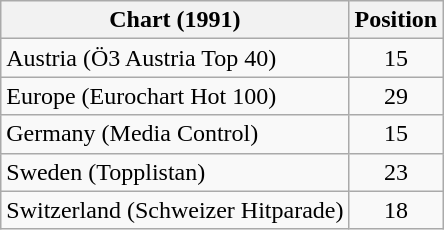<table class="wikitable sortable">
<tr>
<th>Chart (1991)</th>
<th>Position</th>
</tr>
<tr>
<td>Austria (Ö3 Austria Top 40)</td>
<td align="center">15</td>
</tr>
<tr>
<td>Europe (Eurochart Hot 100)</td>
<td align="center">29</td>
</tr>
<tr>
<td>Germany (Media Control)</td>
<td align="center">15</td>
</tr>
<tr>
<td>Sweden (Topplistan)</td>
<td align="center">23</td>
</tr>
<tr>
<td>Switzerland (Schweizer Hitparade)</td>
<td align="center">18</td>
</tr>
</table>
